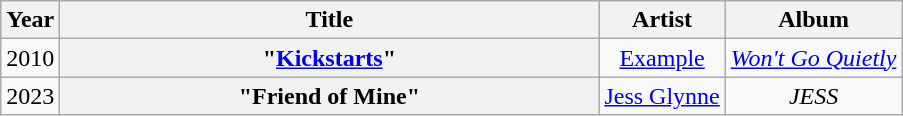<table class="wikitable plainrowheaders" style="text-align:center;">
<tr>
<th scope="col" style="width:1em;">Year</th>
<th scope="col" style="width:22em;">Title</th>
<th>Artist</th>
<th>Album</th>
</tr>
<tr>
<td>2010</td>
<th scope="row">"<a href='#'>Kickstarts</a>"</th>
<td><a href='#'>Example</a></td>
<td><em><a href='#'>Won't Go Quietly</a></em></td>
</tr>
<tr>
<td>2023</td>
<th scope="row">"Friend of Mine"</th>
<td><a href='#'>Jess Glynne</a></td>
<td><em>JESS</em></td>
</tr>
</table>
